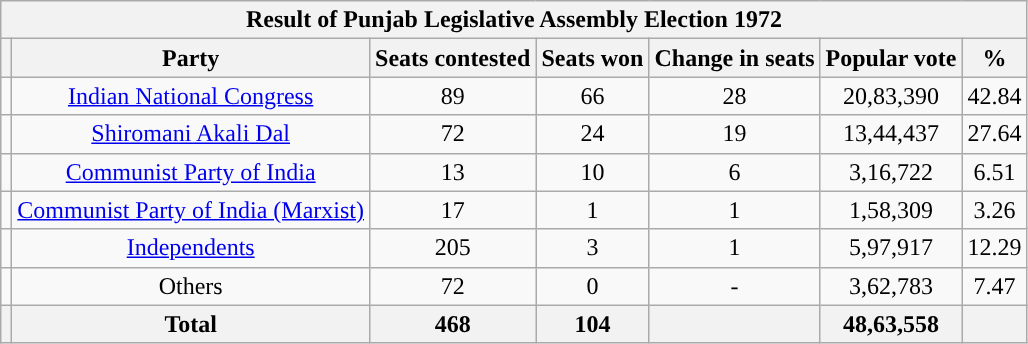<table class="wikitable" style="text-align:center">
<tr>
<th colspan="7">Result of Punjab Legislative Assembly Election 1972</th>
</tr>
<tr>
<th></th>
<th>Party</th>
<th>Seats contested</th>
<th>Seats won</th>
<th>Change in seats</th>
<th>Popular vote</th>
<th>%</th>
</tr>
<tr>
<td></td>
<td><a href='#'>Indian National Congress</a></td>
<td>89</td>
<td>66</td>
<td> 28</td>
<td>20,83,390</td>
<td>42.84</td>
</tr>
<tr>
<td></td>
<td><a href='#'>Shiromani Akali Dal</a></td>
<td>72</td>
<td>24</td>
<td> 19</td>
<td>13,44,437</td>
<td>27.64</td>
</tr>
<tr>
<td></td>
<td><a href='#'>Communist Party of India</a></td>
<td>13</td>
<td>10</td>
<td> 6</td>
<td>3,16,722</td>
<td>6.51</td>
</tr>
<tr>
<td></td>
<td><a href='#'>Communist Party of India (Marxist)</a></td>
<td>17</td>
<td>1</td>
<td> 1</td>
<td>1,58,309</td>
<td>3.26</td>
</tr>
<tr>
<td></td>
<td><a href='#'>Independents</a></td>
<td>205</td>
<td>3</td>
<td> 1</td>
<td>5,97,917</td>
<td>12.29</td>
</tr>
<tr>
<td></td>
<td>Others</td>
<td>72</td>
<td>0</td>
<td>-</td>
<td>3,62,783</td>
<td>7.47</td>
</tr>
<tr>
<th></th>
<th>Total</th>
<th>468</th>
<th>104</th>
<th></th>
<th>48,63,558</th>
<th></th>
</tr>
</table>
